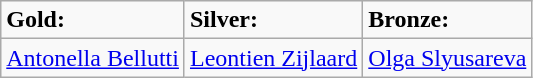<table class="wikitable">
<tr>
<td !align="center"><strong>Gold:</strong> </td>
<td !align="center"><strong>Silver:</strong> </td>
<td !align="center"><strong>Bronze:</strong> </td>
</tr>
<tr>
<td><a href='#'>Antonella Bellutti</a> </td>
<td><a href='#'>Leontien Zijlaard</a> </td>
<td><a href='#'>Olga Slyusareva</a> </td>
</tr>
</table>
